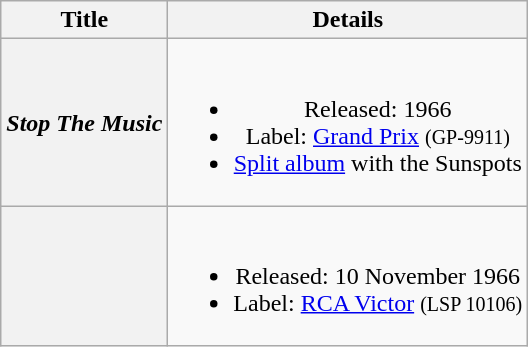<table class="wikitable plainrowheaders" border="1" style="text-align:center;">
<tr>
<th scope="col">Title</th>
<th scope="col">Details</th>
</tr>
<tr>
<th scope="row"><em>Stop The Music</em></th>
<td><br><ul><li>Released: 1966</li><li>Label: <a href='#'>Grand Prix</a> <small>(GP-9911)</small></li><li><a href='#'>Split album</a> with the Sunspots</li></ul></td>
</tr>
<tr>
<th scope="row"><em></em></th>
<td><br><ul><li>Released: 10 November 1966</li><li>Label: <a href='#'>RCA Victor</a> <small>(LSP 10106)</small></li></ul></td>
</tr>
</table>
